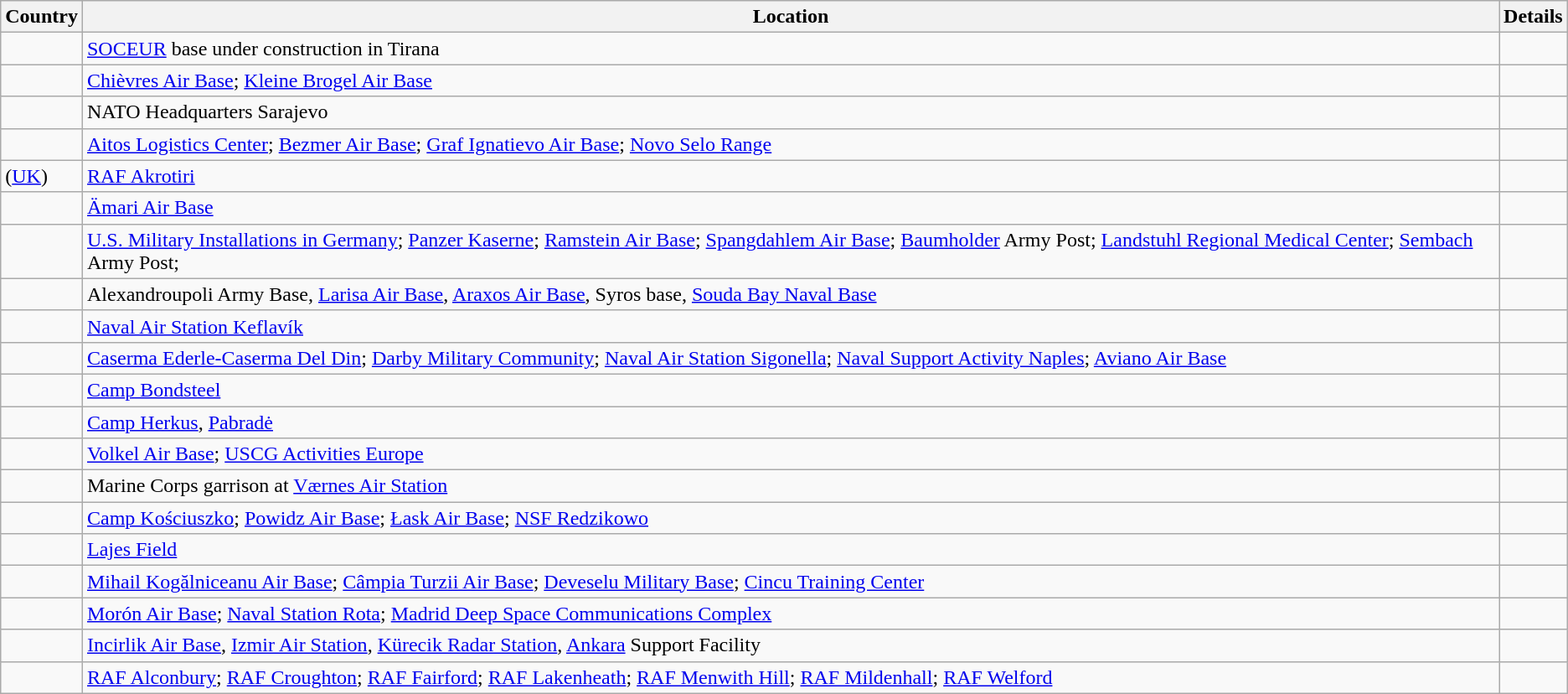<table class="wikitable sortable">
<tr>
<th>Country</th>
<th>Location</th>
<th>Details</th>
</tr>
<tr>
<td></td>
<td><a href='#'>SOCEUR</a> base under construction in Tirana</td>
<td></td>
</tr>
<tr>
<td></td>
<td><a href='#'>Chièvres Air Base</a>; <a href='#'>Kleine Brogel Air Base</a></td>
<td></td>
</tr>
<tr>
<td></td>
<td>NATO Headquarters Sarajevo</td>
<td></td>
</tr>
<tr>
<td></td>
<td><a href='#'>Aitos Logistics Center</a>; <a href='#'>Bezmer Air Base</a>; <a href='#'>Graf Ignatievo Air Base</a>; <a href='#'>Novo Selo Range</a></td>
<td></td>
</tr>
<tr>
<td> (<a href='#'>UK</a>)</td>
<td><a href='#'>RAF Akrotiri</a></td>
<td></td>
</tr>
<tr>
<td></td>
<td><a href='#'>Ämari Air Base</a></td>
<td></td>
</tr>
<tr>
<td></td>
<td><a href='#'>U.S. Military Installations in Germany</a>; <a href='#'>Panzer Kaserne</a>; <a href='#'>Ramstein Air Base</a>; <a href='#'>Spangdahlem Air Base</a>; <a href='#'>Baumholder</a> Army Post; <a href='#'>Landstuhl Regional Medical Center</a>; <a href='#'>Sembach</a> Army Post;</td>
<td></td>
</tr>
<tr>
<td></td>
<td>Alexandroupoli Army Base, <a href='#'>Larisa Air Base</a>, <a href='#'>Araxos Air Base</a>, Syros base, <a href='#'>Souda Bay Naval Base</a></td>
<td></td>
</tr>
<tr>
<td></td>
<td><a href='#'>Naval Air Station Keflavík</a></td>
<td></td>
</tr>
<tr>
<td></td>
<td><a href='#'>Caserma Ederle-Caserma Del Din</a>; <a href='#'>Darby Military Community</a>; <a href='#'>Naval Air Station Sigonella</a>; <a href='#'>Naval Support Activity Naples</a>; <a href='#'>Aviano Air Base</a></td>
<td></td>
</tr>
<tr>
<td></td>
<td><a href='#'>Camp Bondsteel</a></td>
<td></td>
</tr>
<tr>
<td></td>
<td><a href='#'>Camp Herkus</a>, <a href='#'>Pabradė</a></td>
<td></td>
</tr>
<tr>
<td></td>
<td><a href='#'>Volkel Air Base</a>; <a href='#'>USCG Activities Europe</a></td>
<td></td>
</tr>
<tr>
<td></td>
<td>Marine Corps garrison at <a href='#'>Værnes Air Station</a></td>
<td></td>
</tr>
<tr>
<td></td>
<td><a href='#'>Camp Kościuszko</a>; <a href='#'>Powidz Air Base</a>; <a href='#'>Łask Air Base</a>; <a href='#'>NSF Redzikowo</a></td>
<td></td>
</tr>
<tr>
<td></td>
<td><a href='#'>Lajes Field</a></td>
<td></td>
</tr>
<tr>
<td></td>
<td><a href='#'>Mihail Kogălniceanu Air Base</a>; <a href='#'>Câmpia Turzii Air Base</a>; <a href='#'>Deveselu Military Base</a>; <a href='#'>Cincu Training Center</a></td>
<td></td>
</tr>
<tr>
<td></td>
<td><a href='#'>Morón Air Base</a>; <a href='#'>Naval Station Rota</a>; <a href='#'>Madrid Deep Space Communications Complex</a></td>
<td></td>
</tr>
<tr>
<td></td>
<td><a href='#'>Incirlik Air Base</a>, <a href='#'>Izmir Air Station</a>, <a href='#'>Kürecik Radar Station</a>, <a href='#'>Ankara</a> Support Facility</td>
<td></td>
</tr>
<tr>
<td></td>
<td><a href='#'>RAF Alconbury</a>; <a href='#'>RAF Croughton</a>; <a href='#'>RAF Fairford</a>; <a href='#'>RAF Lakenheath</a>; <a href='#'>RAF Menwith Hill</a>; <a href='#'>RAF Mildenhall</a>; <a href='#'>RAF Welford</a></td>
<td></td>
</tr>
</table>
